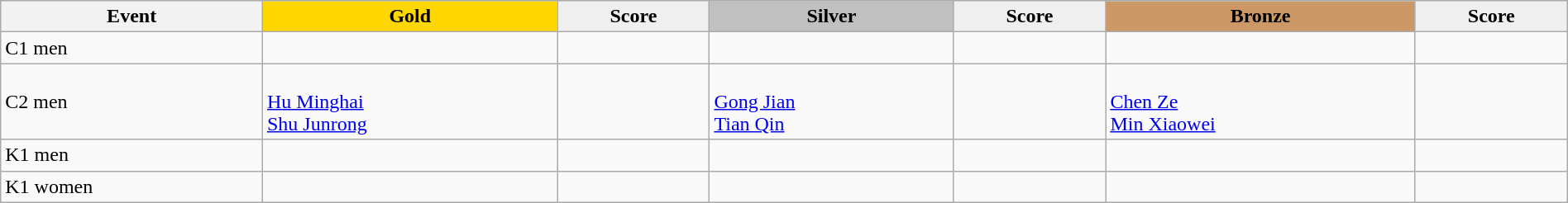<table class="wikitable" width=100%>
<tr>
<th>Event</th>
<td align=center bgcolor="gold"><strong>Gold</strong></td>
<td align=center bgcolor="EFEFEF"><strong>Score</strong></td>
<td align=center bgcolor="silver"><strong>Silver</strong></td>
<td align=center bgcolor="EFEFEF"><strong>Score</strong></td>
<td align=center bgcolor="CC9966"><strong>Bronze</strong></td>
<td align=center bgcolor="EFEFEF"><strong>Score</strong></td>
</tr>
<tr>
<td>C1 men</td>
<td></td>
<td></td>
<td></td>
<td></td>
<td></td>
<td></td>
</tr>
<tr>
<td>C2 men</td>
<td><br><a href='#'>Hu Minghai</a><br><a href='#'>Shu Junrong</a></td>
<td></td>
<td><br><a href='#'>Gong Jian</a><br><a href='#'>Tian Qin</a></td>
<td></td>
<td><br><a href='#'>Chen Ze</a><br><a href='#'>Min Xiaowei</a></td>
<td></td>
</tr>
<tr>
<td>K1 men</td>
<td></td>
<td></td>
<td></td>
<td></td>
<td></td>
<td></td>
</tr>
<tr>
<td>K1 women</td>
<td></td>
<td></td>
<td></td>
<td></td>
<td></td>
<td></td>
</tr>
</table>
